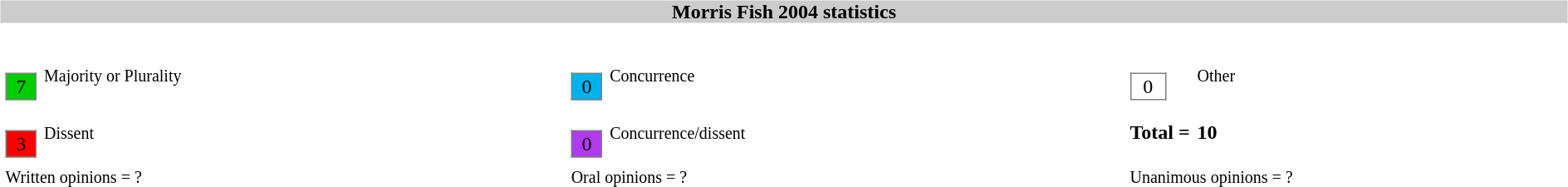<table width=100%>
<tr>
<td><br><table width=100% align=center cellpadding=0 cellspacing=0>
<tr>
<th bgcolor=#CCCCCC>Morris Fish 2004 statistics</th>
</tr>
<tr>
<td><br><table width=100% cellpadding="2" cellspacing="2" border="0"width=25px>
<tr>
<td><br><table border="1" style="border-collapse:collapse;">
<tr>
<td align=center bgcolor=#00CD00 width=25px>7</td>
</tr>
</table>
</td>
<td><small>Majority or Plurality</small></td>
<td width=25px><br><table border="1" style="border-collapse:collapse;">
<tr>
<td align=center width=25px bgcolor=#00B2EE>0</td>
</tr>
</table>
</td>
<td><small>Concurrence</small></td>
<td width=25px><br><table border="1" style="border-collapse:collapse;">
<tr>
<td align=center width=25px bgcolor=white>0</td>
</tr>
</table>
</td>
<td><small>Other</small></td>
</tr>
<tr>
<td width=25px><br><table border="1" style="border-collapse:collapse;">
<tr>
<td align=center width=25px bgcolor=red>3</td>
</tr>
</table>
</td>
<td><small>Dissent</small></td>
<td width=25px><br><table border="1" style="border-collapse:collapse;">
<tr>
<td align=center width=25px bgcolor=#B23AEE>0</td>
</tr>
</table>
</td>
<td><small>Concurrence/dissent</small></td>
<td white-space: nowrap><strong>Total = </strong></td>
<td><strong>10</strong></td>
</tr>
<tr>
<td colspan=2><small>Written opinions = ?</small></td>
<td colspan=2><small>Oral opinions = ?</small></td>
<td colspan=2><small>Unanimous opinions = ?</small></td>
</tr>
<tr>
</tr>
</table>
</td>
</tr>
</table>
</td>
</tr>
</table>
